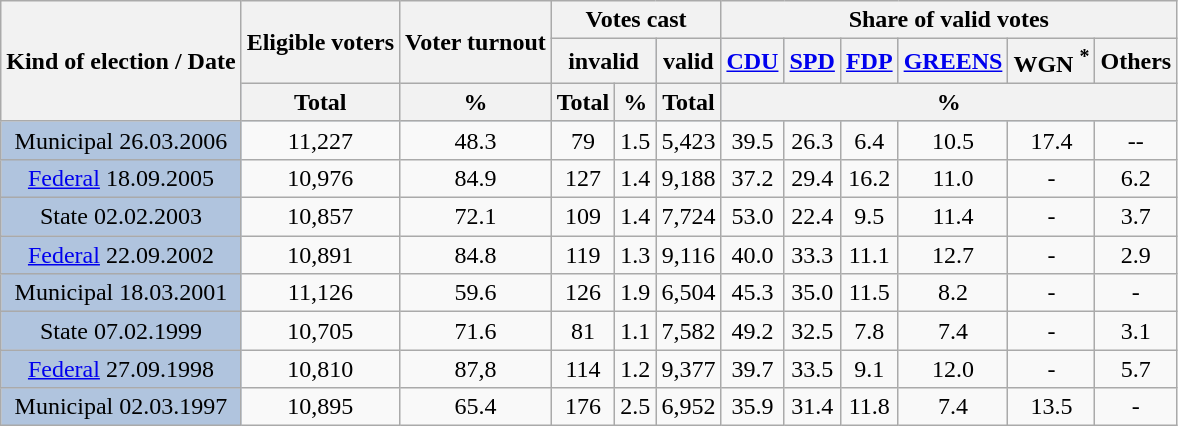<table class="wikitable">
<tr>
<th rowspan="3">Kind of election / Date</th>
<th rowspan="2">Eligible voters</th>
<th rowspan="2">Voter turnout</th>
<th colspan="3">Votes cast</th>
<th colspan="6">Share of valid votes</th>
</tr>
<tr style="background:#b0c4de;">
<th colspan="2">invalid</th>
<th>valid</th>
<th><a href='#'>CDU</a></th>
<th><a href='#'>SPD</a></th>
<th><a href='#'>FDP</a></th>
<th><a href='#'>GREENS</a></th>
<th>WGN <sup>*</sup></th>
<th>Others</th>
</tr>
<tr style="background:#b0c4de;">
<th>Total</th>
<th>%</th>
<th>Total</th>
<th>%</th>
<th>Total</th>
<th colspan="6">%</th>
</tr>
<tr style="text-align:center;">
<td style="background:#b0c4de;">Municipal 26.03.2006</td>
<td>11,227</td>
<td>48.3</td>
<td>79</td>
<td>1.5</td>
<td>5,423</td>
<td>39.5</td>
<td>26.3</td>
<td>6.4</td>
<td>10.5</td>
<td>17.4</td>
<td>--</td>
</tr>
<tr style="text-align:center;">
<td style="background:#b0c4de;"><a href='#'>Federal</a> 18.09.2005</td>
<td>10,976</td>
<td>84.9</td>
<td>127</td>
<td>1.4</td>
<td>9,188</td>
<td>37.2</td>
<td>29.4</td>
<td>16.2</td>
<td>11.0</td>
<td>-</td>
<td>6.2</td>
</tr>
<tr style="text-align:center;">
<td style="background:#b0c4de;">State 02.02.2003</td>
<td>10,857</td>
<td>72.1</td>
<td>109</td>
<td>1.4</td>
<td>7,724</td>
<td>53.0</td>
<td>22.4</td>
<td>9.5</td>
<td>11.4</td>
<td>-</td>
<td>3.7</td>
</tr>
<tr style="text-align:center;">
<td style="background:#b0c4de;"><a href='#'>Federal</a> 22.09.2002</td>
<td>10,891</td>
<td>84.8</td>
<td>119</td>
<td>1.3</td>
<td>9,116</td>
<td>40.0</td>
<td>33.3</td>
<td>11.1</td>
<td>12.7</td>
<td>-</td>
<td>2.9</td>
</tr>
<tr style="text-align:center;">
<td style="background:#b0c4de;">Municipal 18.03.2001</td>
<td>11,126</td>
<td>59.6</td>
<td>126</td>
<td>1.9</td>
<td>6,504</td>
<td>45.3</td>
<td>35.0</td>
<td>11.5</td>
<td>8.2</td>
<td>-</td>
<td>-</td>
</tr>
<tr style="text-align:center;">
<td style="background:#b0c4de;">State 07.02.1999</td>
<td>10,705</td>
<td>71.6</td>
<td>81</td>
<td>1.1</td>
<td>7,582</td>
<td>49.2</td>
<td>32.5</td>
<td>7.8</td>
<td>7.4</td>
<td>-</td>
<td>3.1</td>
</tr>
<tr style="text-align:center;">
<td style="background:#b0c4de;"><a href='#'>Federal</a> 27.09.1998</td>
<td>10,810</td>
<td>87,8</td>
<td>114</td>
<td>1.2</td>
<td>9,377</td>
<td>39.7</td>
<td>33.5</td>
<td>9.1</td>
<td>12.0</td>
<td>-</td>
<td>5.7</td>
</tr>
<tr style="text-align:center;">
<td style="background:#b0c4de;">Municipal 02.03.1997</td>
<td>10,895</td>
<td>65.4</td>
<td>176</td>
<td>2.5</td>
<td>6,952</td>
<td>35.9</td>
<td>31.4</td>
<td>11.8</td>
<td>7.4</td>
<td>13.5</td>
<td>-</td>
</tr>
</table>
